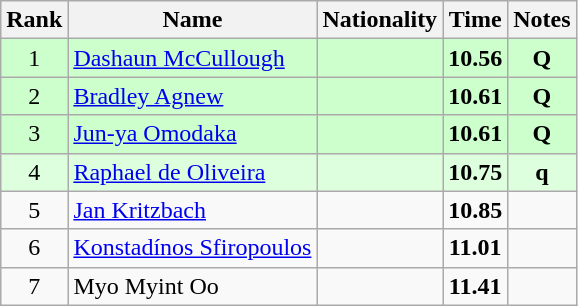<table class="wikitable sortable" style="text-align:center">
<tr>
<th>Rank</th>
<th>Name</th>
<th>Nationality</th>
<th>Time</th>
<th>Notes</th>
</tr>
<tr bgcolor=ccffcc>
<td>1</td>
<td align=left><a href='#'>Dashaun McCullough</a></td>
<td align=left></td>
<td><strong>10.56</strong></td>
<td><strong>Q</strong></td>
</tr>
<tr bgcolor=ccffcc>
<td>2</td>
<td align=left><a href='#'>Bradley Agnew</a></td>
<td align=left></td>
<td><strong>10.61</strong></td>
<td><strong>Q</strong></td>
</tr>
<tr bgcolor=ccffcc>
<td>3</td>
<td align=left><a href='#'>Jun-ya Omodaka</a></td>
<td align=left></td>
<td><strong>10.61</strong></td>
<td><strong>Q</strong></td>
</tr>
<tr bgcolor=ddffdd>
<td>4</td>
<td align=left><a href='#'>Raphael de Oliveira</a></td>
<td align=left></td>
<td><strong>10.75</strong></td>
<td><strong>q</strong></td>
</tr>
<tr>
<td>5</td>
<td align=left><a href='#'>Jan Kritzbach</a></td>
<td align=left></td>
<td><strong>10.85</strong></td>
<td></td>
</tr>
<tr>
<td>6</td>
<td align=left><a href='#'>Konstadínos Sfiropoulos</a></td>
<td align=left></td>
<td><strong>11.01</strong></td>
<td></td>
</tr>
<tr>
<td>7</td>
<td align=left>Myo Myint Oo</td>
<td align=left></td>
<td><strong>11.41</strong></td>
<td></td>
</tr>
</table>
